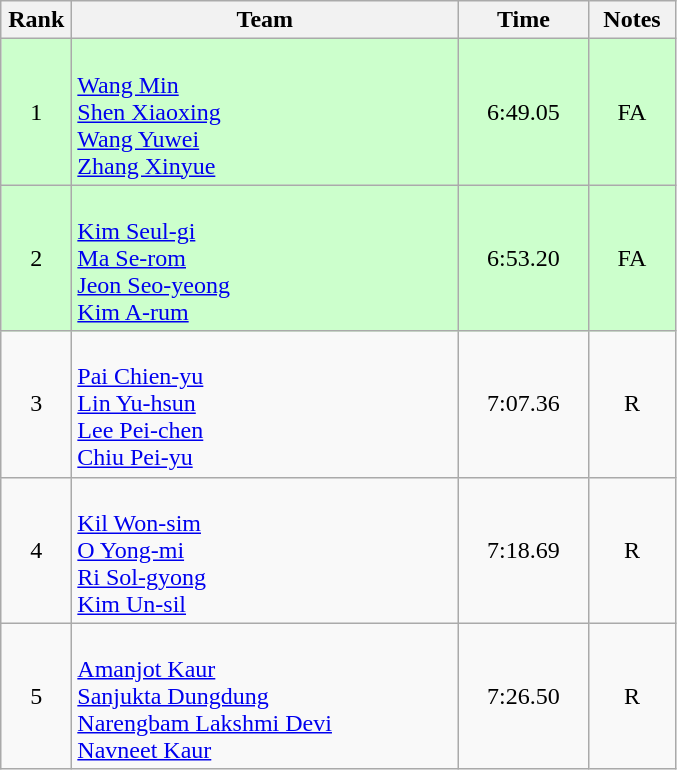<table class=wikitable style="text-align:center">
<tr>
<th width=40>Rank</th>
<th width=250>Team</th>
<th width=80>Time</th>
<th width=50>Notes</th>
</tr>
<tr bgcolor="ccffcc">
<td>1</td>
<td align=left><br><a href='#'>Wang Min</a><br><a href='#'>Shen Xiaoxing</a><br><a href='#'>Wang Yuwei</a><br><a href='#'>Zhang Xinyue</a></td>
<td>6:49.05</td>
<td>FA</td>
</tr>
<tr bgcolor="ccffcc">
<td>2</td>
<td align=left><br><a href='#'>Kim Seul-gi</a><br><a href='#'>Ma Se-rom</a><br><a href='#'>Jeon Seo-yeong</a><br><a href='#'>Kim A-rum</a></td>
<td>6:53.20</td>
<td>FA</td>
</tr>
<tr>
<td>3</td>
<td align=left><br><a href='#'>Pai Chien-yu</a><br><a href='#'>Lin Yu-hsun</a><br><a href='#'>Lee Pei-chen</a><br><a href='#'>Chiu Pei-yu</a></td>
<td>7:07.36</td>
<td>R</td>
</tr>
<tr>
<td>4</td>
<td align=left><br><a href='#'>Kil Won-sim</a><br><a href='#'>O Yong-mi</a><br><a href='#'>Ri Sol-gyong</a><br><a href='#'>Kim Un-sil</a></td>
<td>7:18.69</td>
<td>R</td>
</tr>
<tr>
<td>5</td>
<td align=left><br><a href='#'>Amanjot Kaur</a><br><a href='#'>Sanjukta Dungdung</a><br><a href='#'>Narengbam Lakshmi Devi</a><br><a href='#'>Navneet Kaur</a></td>
<td>7:26.50</td>
<td>R</td>
</tr>
</table>
